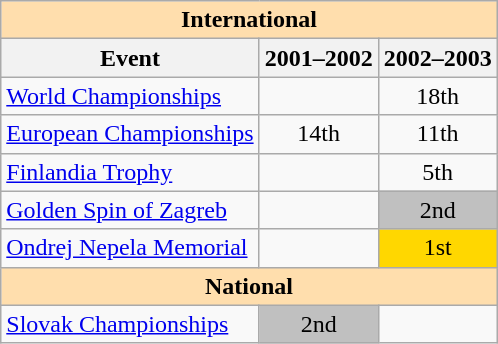<table class="wikitable" style="text-align:center">
<tr>
<th style="background-color: #ffdead; " colspan=3 align=center>International</th>
</tr>
<tr>
<th>Event</th>
<th>2001–2002</th>
<th>2002–2003</th>
</tr>
<tr>
<td align=left><a href='#'>World Championships</a></td>
<td></td>
<td>18th</td>
</tr>
<tr>
<td align=left><a href='#'>European Championships</a></td>
<td>14th</td>
<td>11th</td>
</tr>
<tr>
<td align=left><a href='#'>Finlandia Trophy</a></td>
<td></td>
<td>5th</td>
</tr>
<tr>
<td align=left><a href='#'>Golden Spin of Zagreb</a></td>
<td></td>
<td bgcolor=silver>2nd</td>
</tr>
<tr>
<td align=left><a href='#'>Ondrej Nepela Memorial</a></td>
<td></td>
<td bgcolor=gold>1st</td>
</tr>
<tr>
<th style="background-color: #ffdead; " colspan=3 align=center>National</th>
</tr>
<tr>
<td align=left><a href='#'>Slovak Championships</a></td>
<td bgcolor=silver>2nd</td>
<td></td>
</tr>
</table>
